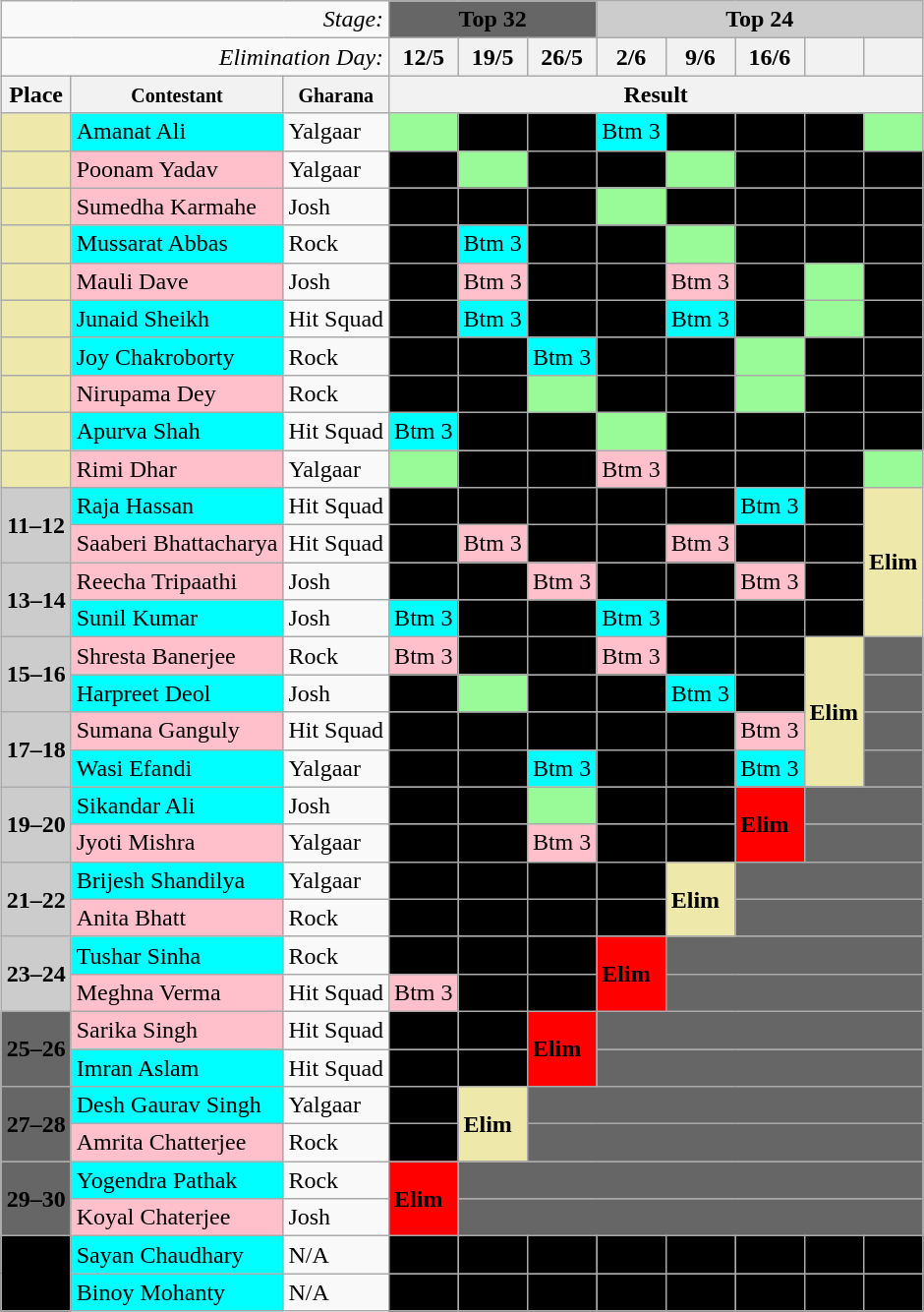<table class="wikitable" style="margin:1em auto;">
<tr>
<td colspan="3" align="right"><em>Stage:</em></td>
<td colspan="3" bgcolor="666666" align="Center"><span><strong>Top 32</strong></span></td>
<td colspan="8" bgcolor="CCCCCC" align="Center"><strong>Top 24</strong></td>
</tr>
<tr>
<td colspan="3" align="right"><em>Elimination Day:</em></td>
<th>12/5</th>
<th>19/5</th>
<th>26/5</th>
<th>2/6</th>
<th>9/6</th>
<th>16/6</th>
<th></th>
<th></th>
</tr>
<tr>
<th>Place</th>
<th><small>Contestant</small></th>
<th><small>Gharana</small></th>
<th colspan="8" align="center">Result</th>
</tr>
<tr>
<td align="center" bgcolor="palegoldenrod"></td>
<td bgcolor="cyan">Amanat Ali</td>
<td>Yalgaar</td>
<td bgcolor="palegreen"></td>
<td bgcolor="black"></td>
<td bgcolor="black"></td>
<td bgcolor="cyan">Btm 3</td>
<td bgcolor="black"></td>
<td bgcolor="black"></td>
<td bgcolor="black"></td>
<td bgcolor="palegreen"></td>
</tr>
<tr>
<td bgcolor="palegoldenrod" align="center"></td>
<td bgcolor="pink">Poonam Yadav</td>
<td>Yalgaar</td>
<td bgcolor="black"></td>
<td bgcolor="palegreen"></td>
<td bgcolor="black"></td>
<td bgcolor="black"></td>
<td bgcolor="palegreen"></td>
<td bgcolor="black"></td>
<td bgcolor="black"></td>
<td bgcolor="black"></td>
</tr>
<tr>
<td bgcolor="palegoldenrod" align="center"></td>
<td bgcolor="pink">Sumedha Karmahe</td>
<td>Josh</td>
<td bgcolor="black"></td>
<td bgcolor="black"></td>
<td bgcolor="black"></td>
<td bgcolor="palegreen"></td>
<td bgcolor="black"></td>
<td bgcolor="black"></td>
<td bgcolor="black"></td>
<td bgcolor="black"></td>
</tr>
<tr>
<td align="center" bgcolor="palegoldenrod"></td>
<td bgcolor="cyan">Mussarat Abbas</td>
<td>Rock</td>
<td bgcolor="black"></td>
<td bgcolor="cyan">Btm 3</td>
<td bgcolor="black"></td>
<td bgcolor="black"></td>
<td bgcolor="palegreen"></td>
<td bgcolor="black"></td>
<td bgcolor="black"></td>
<td bgcolor="black"></td>
</tr>
<tr>
<td align="center" bgcolor="palegoldenrod"></td>
<td bgcolor="pink">Mauli Dave</td>
<td>Josh</td>
<td bgcolor="black"></td>
<td bgcolor="pink">Btm 3</td>
<td bgcolor="black"></td>
<td bgcolor="black"></td>
<td bgcolor="pink">Btm 3</td>
<td bgcolor="black"></td>
<td bgcolor="palegreen"></td>
<td bgcolor="black"></td>
</tr>
<tr>
<td bgcolor="palegoldenrod" align="center"></td>
<td bgcolor="cyan">Junaid Sheikh</td>
<td>Hit Squad</td>
<td bgcolor="black"></td>
<td bgcolor="cyan">Btm 3</td>
<td bgcolor="black"></td>
<td bgcolor="black"></td>
<td bgcolor="cyan">Btm 3</td>
<td bgcolor="black"></td>
<td bgcolor="palegreen"></td>
<td bgcolor="black"></td>
</tr>
<tr>
<td align="center" bgcolor="palegoldenrod"></td>
<td bgcolor="cyan">Joy Chakroborty</td>
<td>Rock</td>
<td bgcolor="black"></td>
<td bgcolor="black"></td>
<td bgcolor="cyan">Btm 3</td>
<td bgcolor="black"></td>
<td bgcolor="black"></td>
<td bgcolor="palegreen"></td>
<td bgcolor="black"></td>
<td bgcolor="black"></td>
</tr>
<tr>
<td align="center" bgcolor="palegoldenrod"></td>
<td bgcolor="pink">Nirupama Dey</td>
<td>Rock</td>
<td bgcolor="black"></td>
<td bgcolor="black"></td>
<td bgcolor="palegreen"></td>
<td bgcolor="black"></td>
<td bgcolor="black"></td>
<td bgcolor="palegreen"></td>
<td bgcolor="black"></td>
<td bgcolor="black"></td>
</tr>
<tr>
<td align="center" bgcolor="palegoldenrod"></td>
<td bgcolor="cyan">Apurva Shah</td>
<td>Hit Squad</td>
<td bgcolor="cyan">Btm 3</td>
<td bgcolor="black"></td>
<td bgcolor="black"></td>
<td bgcolor="palegreen"></td>
<td bgcolor="black"></td>
<td bgcolor="black"></td>
<td bgcolor="black"></td>
<td bgcolor="black"></td>
</tr>
<tr>
<td align="center" bgcolor="palegoldenrod"></td>
<td bgcolor="pink">Rimi Dhar</td>
<td>Yalgaar</td>
<td bgcolor="palegreen"></td>
<td bgcolor="black"></td>
<td bgcolor="black"></td>
<td bgcolor="pink">Btm 3</td>
<td bgcolor="black"></td>
<td bgcolor="black"></td>
<td bgcolor="black"></td>
<td bgcolor="palegreen"></td>
</tr>
<tr>
<td bgcolor="CCCCCC" align="center" rowspan="2"><span><strong>11–12</strong></span></td>
<td bgcolor="cyan">Raja Hassan</td>
<td>Hit Squad</td>
<td bgcolor="black"></td>
<td bgcolor="black"></td>
<td bgcolor="black"></td>
<td bgcolor="black"></td>
<td bgcolor="black"></td>
<td bgcolor="cyan">Btm 3</td>
<td bgcolor="black"></td>
<td bgcolor="palegoldenrod" rowspan="4"><strong>Elim</strong></td>
</tr>
<tr>
<td bgcolor="pink">Saaberi Bhattacharya</td>
<td>Hit Squad</td>
<td bgcolor="black"></td>
<td bgcolor="pink">Btm 3</td>
<td bgcolor="black"></td>
<td bgcolor="black"></td>
<td bgcolor="pink">Btm 3</td>
<td bgcolor="black"></td>
<td bgcolor="black"></td>
</tr>
<tr>
<td bgcolor="CCCCCC" align="center" rowspan="2"><span><strong>13–14</strong></span></td>
<td bgcolor="pink">Reecha Tripaathi</td>
<td>Josh</td>
<td bgcolor="black"></td>
<td bgcolor="black"></td>
<td bgcolor="pink">Btm 3</td>
<td bgcolor="black"></td>
<td bgcolor="black"></td>
<td bgcolor="pink">Btm 3</td>
<td bgcolor="black"></td>
</tr>
<tr>
<td bgcolor="cyan">Sunil Kumar</td>
<td>Josh</td>
<td bgcolor="cyan">Btm 3</td>
<td bgcolor="black"></td>
<td bgcolor="black"></td>
<td bgcolor="cyan">Btm 3</td>
<td bgcolor="black"></td>
<td bgcolor="black"></td>
<td bgcolor="black"></td>
</tr>
<tr>
<td bgcolor="CCCCCC" align="center" rowspan="2"><span><strong>15–16</strong></span></td>
<td bgcolor="pink">Shresta Banerjee</td>
<td>Rock</td>
<td bgcolor="pink">Btm 3</td>
<td bgcolor="black"></td>
<td bgcolor="black"></td>
<td bgcolor="pink">Btm 3</td>
<td bgcolor="black"></td>
<td bgcolor="black"></td>
<td bgcolor="palegoldenrod" rowspan="4"><strong>Elim</strong></td>
<td colspan="1" bgcolor="666666"></td>
</tr>
<tr>
<td bgcolor="cyan">Harpreet Deol</td>
<td>Josh</td>
<td bgcolor="black"></td>
<td bgcolor="palegreen"></td>
<td bgcolor="black"></td>
<td bgcolor="black"></td>
<td bgcolor="cyan">Btm 3</td>
<td bgcolor="black"></td>
<td colspan="1" bgcolor="666666"></td>
</tr>
<tr>
<td bgcolor="CCCCCC" align="center" rowspan="2"><span><strong>17–18</strong></span></td>
<td bgcolor="pink">Sumana Ganguly</td>
<td>Hit Squad</td>
<td bgcolor="black"></td>
<td bgcolor="black"></td>
<td bgcolor="black"></td>
<td bgcolor="black"></td>
<td bgcolor="black"></td>
<td bgcolor="pink">Btm 3</td>
<td colspan="2" bgcolor="666666"></td>
</tr>
<tr>
<td bgcolor="cyan">Wasi Efandi</td>
<td>Yalgaar</td>
<td bgcolor="black"></td>
<td bgcolor="black"></td>
<td bgcolor="cyan">Btm 3</td>
<td bgcolor="black"></td>
<td bgcolor="black"></td>
<td bgcolor="cyan">Btm 3</td>
<td colspan="2" bgcolor="666666"></td>
</tr>
<tr>
<td bgcolor="CCCCCC" align="center" rowspan="2"><strong>19–20</strong></td>
<td bgcolor="cyan">Sikandar Ali</td>
<td>Josh</td>
<td bgcolor="black"></td>
<td bgcolor="black"></td>
<td bgcolor="palegreen"></td>
<td bgcolor="black"></td>
<td bgcolor="black"></td>
<td bgcolor="red" rowspan="2"><strong>Elim</strong></td>
<td colspan="3" bgcolor="666666"></td>
</tr>
<tr>
<td bgcolor="pink">Jyoti Mishra</td>
<td>Yalgaar</td>
<td bgcolor="black"></td>
<td bgcolor="black"></td>
<td bgcolor="pink">Btm 3</td>
<td bgcolor="black"></td>
<td bgcolor="black"></td>
<td colspan="3" bgcolor="666666"></td>
</tr>
<tr>
<td bgcolor="CCCCCC" align="center" rowspan="2"><strong>21–22</strong></td>
<td bgcolor="cyan">Brijesh Shandilya</td>
<td>Yalgaar</td>
<td bgcolor="black"></td>
<td bgcolor="black"></td>
<td bgcolor="black"></td>
<td bgcolor="black"></td>
<td bgcolor="palegoldenrod" rowspan="2"><strong>Elim</strong></td>
<td colspan="4" bgcolor="666666"></td>
</tr>
<tr>
<td bgcolor="pink">Anita Bhatt</td>
<td>Rock</td>
<td bgcolor="black"></td>
<td bgcolor="black"></td>
<td bgcolor="black"></td>
<td bgcolor="black"></td>
<td colspan="4" bgcolor="666666"></td>
</tr>
<tr>
<td bgcolor="CCCCCC" align="center" rowspan="2"><strong>23–24</strong></td>
<td bgcolor="cyan">Tushar Sinha</td>
<td>Rock</td>
<td bgcolor="black"></td>
<td bgcolor="black"></td>
<td bgcolor="black"></td>
<td bgcolor="red" rowspan="2"><strong>Elim</strong></td>
<td colspan="5" bgcolor="666666"></td>
</tr>
<tr>
<td bgcolor="pink">Meghna Verma</td>
<td>Hit Squad</td>
<td bgcolor="pink">Btm 3</td>
<td bgcolor="black"></td>
<td bgcolor="black"></td>
<td colspan="5" bgcolor="666666"></td>
</tr>
<tr>
<td bgcolor="666666" align="center" rowspan="2"><span><strong>25–26</strong></span></td>
<td bgcolor="pink">Sarika Singh</td>
<td>Hit Squad</td>
<td bgcolor="black"></td>
<td bgcolor="black"></td>
<td bgcolor="red" rowspan="2"><strong>Elim</strong></td>
<td colspan="6" bgcolor="666666"></td>
</tr>
<tr>
<td bgcolor="cyan">Imran Aslam</td>
<td>Hit Squad</td>
<td bgcolor="black"></td>
<td bgcolor="black"></td>
<td colspan="6" bgcolor="666666"></td>
</tr>
<tr>
<td bgcolor="666666" align="center" rowspan="2"><span><strong>27–28</strong></span></td>
<td bgcolor="cyan">Desh Gaurav Singh</td>
<td>Yalgaar</td>
<td bgcolor="black"></td>
<td bgcolor="palegoldenrod" rowspan="2"><strong>Elim</strong></td>
<td colspan="7" bgcolor="666666"></td>
</tr>
<tr>
<td bgcolor="pink">Amrita Chatterjee</td>
<td>Rock</td>
<td bgcolor="black"></td>
<td colspan="7" bgcolor="666666"></td>
</tr>
<tr>
<td bgcolor="666666" align="center" rowspan="2"><span><strong>29–30</strong></span></td>
<td bgcolor="cyan">Yogendra Pathak</td>
<td>Rock</td>
<td bgcolor="red" rowspan="2"><strong>Elim</strong></td>
<td colspan="8" bgcolor="666666"></td>
</tr>
<tr>
<td bgcolor="pink">Koyal Chaterjee</td>
<td>Josh</td>
<td colspan="8" bgcolor="666666"></td>
</tr>
<tr>
<td align="center" bgcolor="black" align="center" rowspan="2"><span><strong>31–32</strong></span></td>
<td bgcolor="cyan">Sayan Chaudhary</td>
<td>N/A</td>
<td bgcolor="black"></td>
<td bgcolor="black"></td>
<td bgcolor="black"></td>
<td bgcolor="black"></td>
<td bgcolor="black"></td>
<td bgcolor="black"></td>
<td bgcolor="black"></td>
<td bgcolor="black"></td>
</tr>
<tr>
<td bgcolor="cyan">Binoy Mohanty</td>
<td>N/A</td>
<td bgcolor="black"></td>
<td bgcolor="black"></td>
<td bgcolor="black"></td>
<td bgcolor="black"></td>
<td bgcolor="black"></td>
<td bgcolor="black"></td>
<td bgcolor="black"></td>
<td bgcolor="black"></td>
</tr>
</table>
